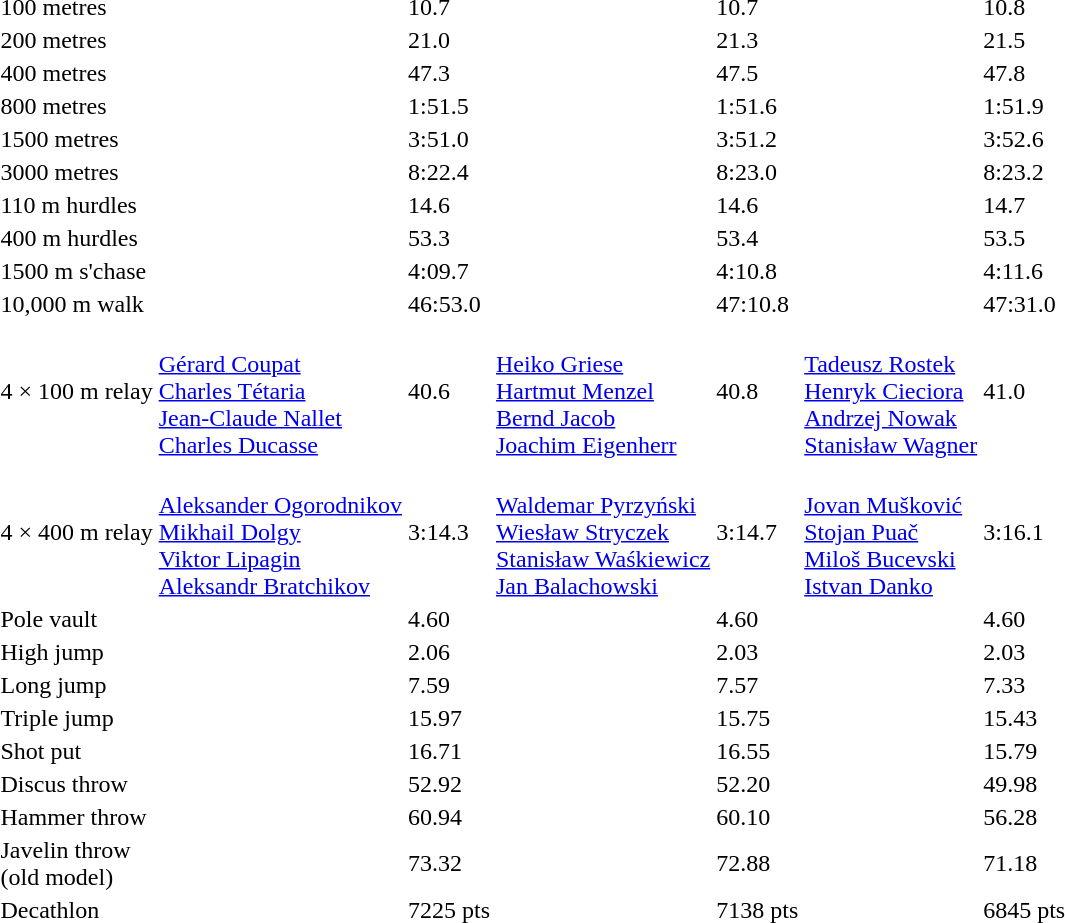<table>
<tr>
<td>100 metres</td>
<td></td>
<td>10.7</td>
<td></td>
<td>10.7</td>
<td></td>
<td>10.8</td>
</tr>
<tr>
<td>200 metres</td>
<td></td>
<td>21.0</td>
<td></td>
<td>21.3</td>
<td></td>
<td>21.5</td>
</tr>
<tr>
<td>400 metres</td>
<td></td>
<td>47.3</td>
<td></td>
<td>47.5</td>
<td></td>
<td>47.8</td>
</tr>
<tr>
<td>800 metres</td>
<td></td>
<td>1:51.5</td>
<td></td>
<td>1:51.6</td>
<td></td>
<td>1:51.9</td>
</tr>
<tr>
<td>1500 metres</td>
<td></td>
<td>3:51.0</td>
<td></td>
<td>3:51.2</td>
<td></td>
<td>3:52.6</td>
</tr>
<tr>
<td>3000 metres</td>
<td></td>
<td>8:22.4</td>
<td></td>
<td>8:23.0</td>
<td></td>
<td>8:23.2</td>
</tr>
<tr>
<td>110 m hurdles</td>
<td></td>
<td>14.6</td>
<td></td>
<td>14.6</td>
<td></td>
<td>14.7</td>
</tr>
<tr>
<td>400 m hurdles</td>
<td></td>
<td>53.3</td>
<td></td>
<td>53.4</td>
<td></td>
<td>53.5</td>
</tr>
<tr>
<td>1500 m s'chase</td>
<td></td>
<td>4:09.7</td>
<td></td>
<td>4:10.8</td>
<td></td>
<td>4:11.6</td>
</tr>
<tr>
<td>10,000 m walk</td>
<td></td>
<td>46:53.0</td>
<td></td>
<td>47:10.8</td>
<td></td>
<td>47:31.0</td>
</tr>
<tr>
<td>4 × 100 m relay</td>
<td><br><a href='#'>Gérard Coupat</a><br><a href='#'>Charles Tétaria</a><br><a href='#'>Jean-Claude Nallet</a><br><a href='#'>Charles Ducasse</a></td>
<td>40.6</td>
<td><br><a href='#'>Heiko Griese</a><br><a href='#'>Hartmut Menzel</a><br><a href='#'>Bernd Jacob</a><br><a href='#'>Joachim Eigenherr</a></td>
<td>40.8</td>
<td><br><a href='#'>Tadeusz Rostek</a><br><a href='#'>Henryk Cieciora</a><br><a href='#'>Andrzej Nowak</a><br><a href='#'>Stanisław Wagner</a></td>
<td>41.0</td>
</tr>
<tr>
<td>4 × 400 m relay</td>
<td><br><a href='#'>Aleksander Ogorodnikov</a><br><a href='#'>Mikhail Dolgy</a><br><a href='#'>Viktor Lipagin</a><br><a href='#'>Aleksandr Bratchikov</a></td>
<td>3:14.3</td>
<td><br><a href='#'>Waldemar Pyrzyński</a><br><a href='#'>Wiesław Stryczek</a><br><a href='#'>Stanisław Waśkiewicz</a><br><a href='#'>Jan Balachowski</a></td>
<td>3:14.7</td>
<td><br><a href='#'>Jovan Mušković</a><br><a href='#'>Stojan Puač</a><br><a href='#'>Miloš Bucevski</a><br><a href='#'>Istvan Danko</a></td>
<td>3:16.1</td>
</tr>
<tr>
<td>Pole vault</td>
<td></td>
<td>4.60</td>
<td></td>
<td>4.60</td>
<td></td>
<td>4.60</td>
</tr>
<tr>
<td>High jump</td>
<td></td>
<td>2.06</td>
<td></td>
<td>2.03</td>
<td></td>
<td>2.03</td>
</tr>
<tr>
<td>Long jump</td>
<td></td>
<td>7.59</td>
<td></td>
<td>7.57</td>
<td></td>
<td>7.33</td>
</tr>
<tr>
<td>Triple jump</td>
<td></td>
<td>15.97</td>
<td></td>
<td>15.75</td>
<td></td>
<td>15.43</td>
</tr>
<tr>
<td>Shot put</td>
<td></td>
<td>16.71</td>
<td></td>
<td>16.55</td>
<td></td>
<td>15.79</td>
</tr>
<tr>
<td>Discus throw</td>
<td></td>
<td>52.92</td>
<td></td>
<td>52.20</td>
<td></td>
<td>49.98</td>
</tr>
<tr>
<td>Hammer throw</td>
<td></td>
<td>60.94</td>
<td></td>
<td>60.10</td>
<td></td>
<td>56.28</td>
</tr>
<tr>
<td>Javelin throw<br>(old model)</td>
<td></td>
<td>73.32</td>
<td></td>
<td>72.88</td>
<td></td>
<td>71.18</td>
</tr>
<tr>
<td>Decathlon</td>
<td></td>
<td>7225 pts</td>
<td></td>
<td>7138 pts</td>
<td></td>
<td>6845 pts</td>
</tr>
</table>
